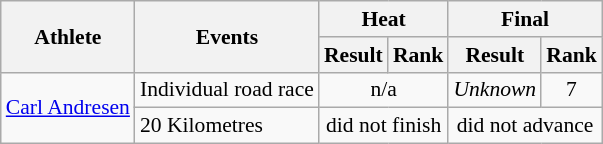<table class=wikitable style="font-size:90%">
<tr>
<th rowspan="2">Athlete</th>
<th rowspan="2">Events</th>
<th colspan="2">Heat</th>
<th colspan="2">Final</th>
</tr>
<tr>
<th>Result</th>
<th>Rank</th>
<th>Result</th>
<th>Rank</th>
</tr>
<tr>
<td rowspan=2><a href='#'>Carl Andresen</a></td>
<td>Individual road race</td>
<td align="center" colspan=2>n/a</td>
<td align="center"><em>Unknown</em></td>
<td align="center">7</td>
</tr>
<tr>
<td>20 Kilometres</td>
<td align="center" colspan=2>did not finish</td>
<td align="center" colspan=2>did not advance</td>
</tr>
</table>
